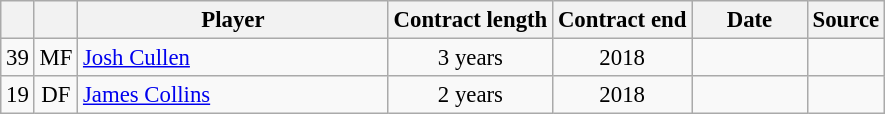<table class="wikitable plainrowheaders sortable" style="font-size:95%">
<tr>
<th></th>
<th></th>
<th scope="col" style="width:200px;">Player</th>
<th>Contract length</th>
<th>Contract end</th>
<th scope="col" style="width:70px;">Date</th>
<th>Source</th>
</tr>
<tr>
<td align=center>39</td>
<td align=center>MF</td>
<td> <a href='#'>Josh Cullen</a></td>
<td align=center>3 years</td>
<td align=center>2018</td>
<td align=center></td>
<td align=center></td>
</tr>
<tr>
<td align=center>19</td>
<td align=center>DF</td>
<td> <a href='#'>James Collins</a></td>
<td align=center>2 years</td>
<td align=center>2018</td>
<td align=center></td>
<td align=center></td>
</tr>
</table>
